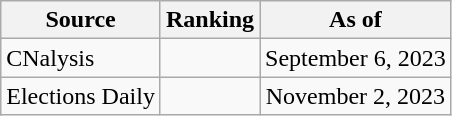<table class="wikitable" style="text-align:center">
<tr>
<th>Source</th>
<th>Ranking</th>
<th>As of</th>
</tr>
<tr>
<td align=left>CNalysis</td>
<td></td>
<td>September 6, 2023</td>
</tr>
<tr>
<td align=left>Elections Daily</td>
<td></td>
<td>November 2, 2023</td>
</tr>
</table>
